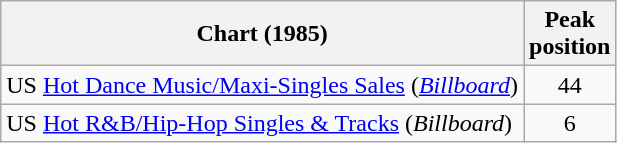<table class="wikitable sortable">
<tr>
<th>Chart (1985)</th>
<th>Peak<br>position</th>
</tr>
<tr>
<td>US <a href='#'>Hot Dance Music/Maxi-Singles Sales</a> (<em><a href='#'>Billboard</a></em>)</td>
<td align=center>44</td>
</tr>
<tr>
<td>US <a href='#'>Hot R&B/Hip-Hop Singles & Tracks</a> (<em>Billboard</em>)</td>
<td align=center>6</td>
</tr>
</table>
